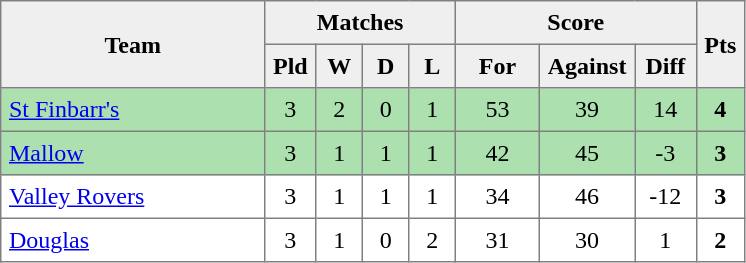<table style=border-collapse:collapse border=1 cellspacing=0 cellpadding=5>
<tr align=center bgcolor=#efefef>
<th rowspan=2 width=165>Team</th>
<th colspan=4>Matches</th>
<th colspan=3>Score</th>
<th rowspan=2width=20>Pts</th>
</tr>
<tr align=center bgcolor=#efefef>
<th width=20>Pld</th>
<th width=20>W</th>
<th width=20>D</th>
<th width=20>L</th>
<th width=45>For</th>
<th width=45>Against</th>
<th width=30>Diff</th>
</tr>
<tr align=center style="background:#ACE1AF;">
<td style="text-align:left;"><a href='#'>St Finbarr's</a></td>
<td>3</td>
<td>2</td>
<td>0</td>
<td>1</td>
<td>53</td>
<td>39</td>
<td>14</td>
<td><strong>4</strong></td>
</tr>
<tr align=center style="background:#ACE1AF;">
<td style="text-align:left;"><a href='#'>Mallow</a></td>
<td>3</td>
<td>1</td>
<td>1</td>
<td>1</td>
<td>42</td>
<td>45</td>
<td>-3</td>
<td><strong>3</strong></td>
</tr>
<tr align=center>
<td style="text-align:left;"><a href='#'>Valley Rovers</a></td>
<td>3</td>
<td>1</td>
<td>1</td>
<td>1</td>
<td>34</td>
<td>46</td>
<td>-12</td>
<td><strong>3</strong></td>
</tr>
<tr align=center>
<td style="text-align:left;"><a href='#'>Douglas</a></td>
<td>3</td>
<td>1</td>
<td>0</td>
<td>2</td>
<td>31</td>
<td>30</td>
<td>1</td>
<td><strong>2</strong></td>
</tr>
</table>
